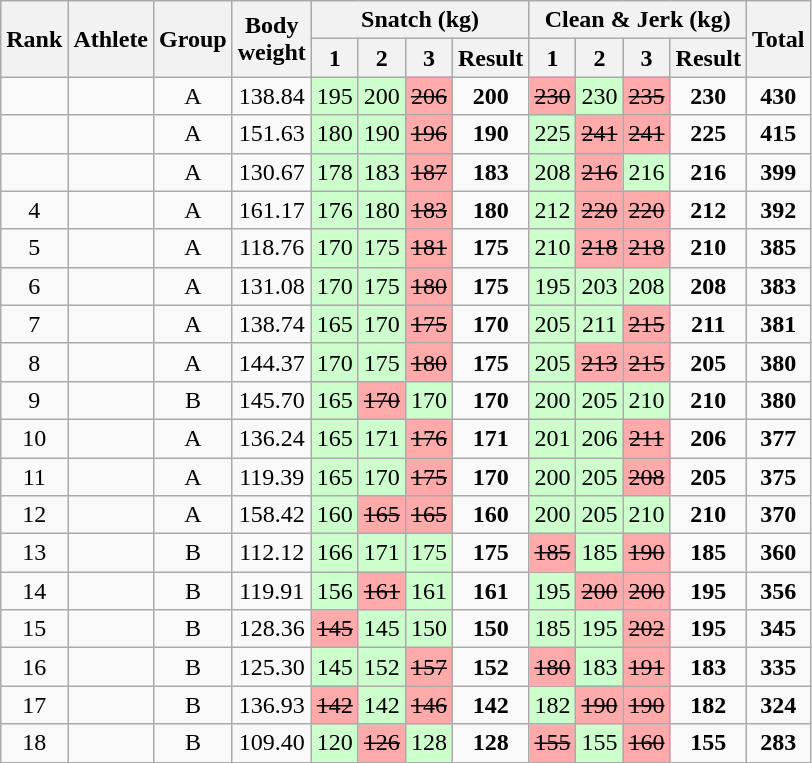<table class="wikitable sortable" style="text-align:center;">
<tr>
<th rowspan="2">Rank</th>
<th rowspan="2">Athlete</th>
<th rowspan="2">Group</th>
<th rowspan="2">Body<br>weight</th>
<th colspan="4">Snatch (kg)</th>
<th colspan="4">Clean & Jerk (kg)</th>
<th rowspan="2">Total</th>
</tr>
<tr>
<th>1</th>
<th>2</th>
<th>3</th>
<th>Result</th>
<th>1</th>
<th>2</th>
<th>3</th>
<th>Result</th>
</tr>
<tr>
<td></td>
<td align="left"></td>
<td>A</td>
<td>138.84</td>
<td bgcolor="ccffcc">195</td>
<td bgcolor="ccffcc">200</td>
<td bgcolor="ffaaaa"><s>206</s></td>
<td><strong>200</strong></td>
<td bgcolor="ffaaaa"><s>230</s></td>
<td bgcolor="ccffcc">230</td>
<td bgcolor="ffaaaa"><s>235</s></td>
<td><strong>230</strong></td>
<td><strong>430</strong></td>
</tr>
<tr>
<td></td>
<td align="left"></td>
<td>A</td>
<td>151.63</td>
<td bgcolor="ccffcc">180</td>
<td bgcolor="ccffcc">190</td>
<td bgcolor="ffaaaa"><s>196</s></td>
<td><strong>190</strong></td>
<td bgcolor="ccffcc">225</td>
<td bgcolor="ffaaaa"><s>241</s></td>
<td bgcolor="ffaaaa"><s>241</s></td>
<td><strong>225</strong></td>
<td><strong>415</strong></td>
</tr>
<tr>
<td></td>
<td align="left"></td>
<td>A</td>
<td>130.67</td>
<td bgcolor="ccffcc">178</td>
<td bgcolor="ccffcc">183</td>
<td bgcolor="ffaaaa"><s>187</s></td>
<td><strong>183</strong></td>
<td bgcolor="ccffcc">208</td>
<td bgcolor="ffaaaa"><s>216</s></td>
<td bgcolor="ccffcc">216</td>
<td><strong>216</strong></td>
<td><strong>399</strong></td>
</tr>
<tr>
<td>4</td>
<td align="left"></td>
<td>A</td>
<td>161.17</td>
<td bgcolor="ccffcc">176</td>
<td bgcolor="ccffcc">180</td>
<td bgcolor="ffaaaa"><s>183</s></td>
<td><strong>180</strong></td>
<td bgcolor="ccffcc">212</td>
<td bgcolor="ffaaaa"><s>220</s></td>
<td bgcolor="ffaaaa"><s>220</s></td>
<td><strong>212</strong></td>
<td><strong>392</strong></td>
</tr>
<tr>
<td>5</td>
<td align="left"></td>
<td>A</td>
<td>118.76</td>
<td bgcolor="ccffcc">170</td>
<td bgcolor="ccffcc">175</td>
<td bgcolor="ffaaaa"><s>181</s></td>
<td><strong>175</strong></td>
<td bgcolor="ccffcc">210</td>
<td bgcolor="ffaaaa"><s>218</s></td>
<td bgcolor="ffaaaa"><s>218</s></td>
<td><strong>210</strong></td>
<td><strong>385</strong></td>
</tr>
<tr>
<td>6</td>
<td align="left"></td>
<td>A</td>
<td>131.08</td>
<td bgcolor="ccffcc">170</td>
<td bgcolor="ccffcc">175</td>
<td bgcolor="ffaaaa"><s>180</s></td>
<td><strong>175</strong></td>
<td bgcolor="ccffcc">195</td>
<td bgcolor="ccffcc">203</td>
<td bgcolor="ccffcc">208</td>
<td><strong>208</strong></td>
<td><strong>383</strong></td>
</tr>
<tr>
<td>7</td>
<td align="left"></td>
<td>A</td>
<td>138.74</td>
<td bgcolor="ccffcc">165</td>
<td bgcolor="ccffcc">170</td>
<td bgcolor="ffaaaa"><s>175</s></td>
<td><strong>170</strong></td>
<td bgcolor="ccffcc">205</td>
<td bgcolor="ccffcc">211</td>
<td bgcolor="ffaaaa"><s>215</s></td>
<td><strong>211</strong></td>
<td><strong>381</strong></td>
</tr>
<tr>
<td>8</td>
<td align="left"></td>
<td>A</td>
<td>144.37</td>
<td bgcolor="ccffcc">170</td>
<td bgcolor="ccffcc">175</td>
<td bgcolor="ffaaaa"><s>180</s></td>
<td><strong>175</strong></td>
<td bgcolor="ccffcc">205</td>
<td bgcolor="ffaaaa"><s>213</s></td>
<td bgcolor="ffaaaa"><s>215</s></td>
<td><strong>205</strong></td>
<td><strong>380</strong></td>
</tr>
<tr>
<td>9</td>
<td align="left"></td>
<td>B</td>
<td>145.70</td>
<td bgcolor="ccffcc">165</td>
<td bgcolor="ffaaaa"><s>170</s></td>
<td bgcolor="ccffcc">170</td>
<td><strong>170</strong></td>
<td bgcolor="ccffcc">200</td>
<td bgcolor="ccffcc">205</td>
<td bgcolor="ccffcc">210</td>
<td><strong>210</strong></td>
<td><strong>380</strong></td>
</tr>
<tr>
<td>10</td>
<td align="left"></td>
<td>A</td>
<td>136.24</td>
<td bgcolor="ccffcc">165</td>
<td bgcolor="ccffcc">171</td>
<td bgcolor="ffaaaa"><s>176</s></td>
<td><strong>171</strong></td>
<td bgcolor="ccffcc">201</td>
<td bgcolor="ccffcc">206</td>
<td bgcolor="ffaaaa"><s>211</s></td>
<td><strong>206</strong></td>
<td><strong>377</strong></td>
</tr>
<tr>
<td>11</td>
<td align="left"></td>
<td>A</td>
<td>119.39</td>
<td bgcolor="ccffcc">165</td>
<td bgcolor="ccffcc">170</td>
<td bgcolor="ffaaaa"><s>175</s></td>
<td><strong>170</strong></td>
<td bgcolor="ccffcc">200</td>
<td bgcolor="ccffcc">205</td>
<td bgcolor="ffaaaa"><s>208</s></td>
<td><strong>205</strong></td>
<td><strong>375</strong></td>
</tr>
<tr>
<td>12</td>
<td align="left"></td>
<td>A</td>
<td>158.42</td>
<td bgcolor="ccffcc">160</td>
<td bgcolor="ffaaaa"><s>165</s></td>
<td bgcolor="ffaaaa"><s>165</s></td>
<td><strong>160</strong></td>
<td bgcolor="ccffcc">200</td>
<td bgcolor="ccffcc">205</td>
<td bgcolor="ccffcc">210</td>
<td><strong>210</strong></td>
<td><strong>370</strong></td>
</tr>
<tr>
<td>13</td>
<td align="left"></td>
<td>B</td>
<td>112.12</td>
<td bgcolor="ccffcc">166</td>
<td bgcolor="ccffcc">171</td>
<td bgcolor="ccffcc">175</td>
<td><strong>175</strong></td>
<td bgcolor="ffaaaa"><s>185</s></td>
<td bgcolor="ccffcc">185</td>
<td bgcolor="ffaaaa"><s>190</s></td>
<td><strong>185</strong></td>
<td><strong>360</strong></td>
</tr>
<tr>
<td>14</td>
<td align="left"></td>
<td>B</td>
<td>119.91</td>
<td bgcolor="ccffcc">156</td>
<td bgcolor="ffaaaa"><s>161</s></td>
<td bgcolor="ccffcc">161</td>
<td><strong>161</strong></td>
<td bgcolor="ccffcc">195</td>
<td bgcolor="ffaaaa"><s>200</s></td>
<td bgcolor="ffaaaa"><s>200</s></td>
<td><strong>195</strong></td>
<td><strong>356</strong></td>
</tr>
<tr>
<td>15</td>
<td align="left"></td>
<td>B</td>
<td>128.36</td>
<td bgcolor="ffaaaa"><s>145</s></td>
<td bgcolor="ccffcc">145</td>
<td bgcolor="ccffcc">150</td>
<td><strong>150</strong></td>
<td bgcolor="ccffcc">185</td>
<td bgcolor="ccffcc">195</td>
<td bgcolor="ffaaaa"><s>202</s></td>
<td><strong>195</strong></td>
<td><strong>345</strong></td>
</tr>
<tr>
<td>16</td>
<td align="left"></td>
<td>B</td>
<td>125.30</td>
<td bgcolor="ccffcc">145</td>
<td bgcolor="ccffcc">152</td>
<td bgcolor="ffaaaa"><s>157</s></td>
<td><strong>152</strong></td>
<td bgcolor="ffaaaa"><s>180</s></td>
<td bgcolor="ccffcc">183</td>
<td bgcolor="ffaaaa"><s>191</s></td>
<td><strong>183</strong></td>
<td><strong>335</strong></td>
</tr>
<tr>
<td>17</td>
<td align="left"></td>
<td>B</td>
<td>136.93</td>
<td bgcolor="ffaaaa"><s>142</s></td>
<td bgcolor="ccffcc">142</td>
<td bgcolor="ffaaaa"><s>146</s></td>
<td><strong>142</strong></td>
<td bgcolor="ccffcc">182</td>
<td bgcolor="ffaaaa"><s>190</s></td>
<td bgcolor="ffaaaa"><s>190</s></td>
<td><strong>182</strong></td>
<td><strong>324</strong></td>
</tr>
<tr>
<td>18</td>
<td align="left"></td>
<td>B</td>
<td>109.40</td>
<td bgcolor="ccffcc">120</td>
<td bgcolor="ffaaaa"><s>126</s></td>
<td bgcolor="ccffcc">128</td>
<td><strong>128</strong></td>
<td bgcolor="ffaaaa"><s>155</s></td>
<td bgcolor="ccffcc">155</td>
<td bgcolor="ffaaaa"><s>160</s></td>
<td><strong>155</strong></td>
<td><strong>283</strong></td>
</tr>
</table>
